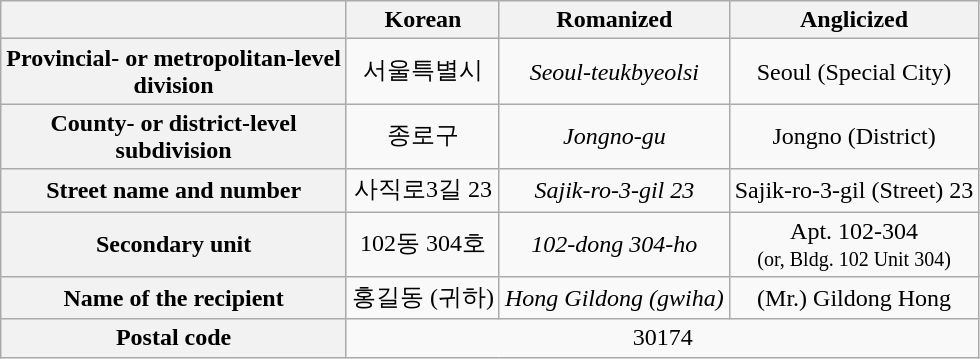<table class="wikitable" style="text-align: center;">
<tr>
<th> </th>
<th>Korean</th>
<th>Romanized</th>
<th>Anglicized</th>
</tr>
<tr>
<th>Provincial- or metropolitan-level <br>division</th>
<td>서울특별시</td>
<td><em>Seoul-teukbyeolsi</em></td>
<td>Seoul (Special City)</td>
</tr>
<tr>
<th>County- or district-level <br>subdivision</th>
<td>종로구</td>
<td><em>Jongno-gu</em></td>
<td>Jongno (District)</td>
</tr>
<tr>
<th>Street name and number</th>
<td>사직로3길 23</td>
<td><em>Sajik-ro-3-gil 23</em></td>
<td>Sajik-ro-3-gil (Street) 23</td>
</tr>
<tr>
<th>Secondary unit</th>
<td>102동 304호</td>
<td><em>102-dong 304-ho</em></td>
<td>Apt. 102-304<br><small>(or, Bldg. 102 Unit 304)</small></td>
</tr>
<tr>
<th>Name of the recipient</th>
<td>홍길동 (귀하)</td>
<td><em>Hong Gildong (gwiha)</em></td>
<td>(Mr.) Gildong Hong</td>
</tr>
<tr>
<th>Postal code</th>
<td colspan=3>30174</td>
</tr>
</table>
